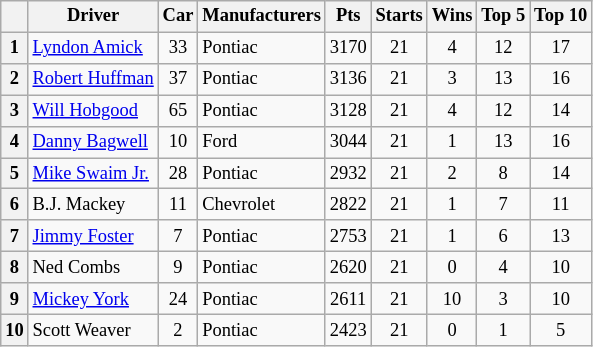<table class="wikitable" style="font-size:77%; text-align:center">
<tr valign="center">
<th valign="middle"></th>
<th valign="middle">Driver</th>
<th valign="middle">Car</th>
<th valign="middle">Manufacturers</th>
<th valign="middle">Pts</th>
<th valign="middle">Starts</th>
<th valign="middle">Wins</th>
<th valign="middle">Top 5</th>
<th valign="middle">Top 10</th>
</tr>
<tr>
<th>1</th>
<td align="left"><a href='#'>Lyndon Amick</a></td>
<td>33</td>
<td align="left">Pontiac</td>
<td>3170</td>
<td>21</td>
<td>4</td>
<td>12</td>
<td>17</td>
</tr>
<tr>
<th>2</th>
<td align="left"><a href='#'>Robert Huffman</a></td>
<td>37</td>
<td align="left">Pontiac</td>
<td>3136</td>
<td>21</td>
<td>3</td>
<td>13</td>
<td>16</td>
</tr>
<tr>
<th>3</th>
<td align="left"><a href='#'>Will Hobgood</a></td>
<td>65</td>
<td align="left">Pontiac</td>
<td>3128</td>
<td>21</td>
<td>4</td>
<td>12</td>
<td>14</td>
</tr>
<tr>
<th>4</th>
<td align="left"><a href='#'>Danny Bagwell</a></td>
<td>10</td>
<td align="left">Ford</td>
<td>3044</td>
<td>21</td>
<td>1</td>
<td>13</td>
<td>16</td>
</tr>
<tr>
<th>5</th>
<td align="left"><a href='#'>Mike Swaim Jr.</a></td>
<td>28</td>
<td align="left">Pontiac</td>
<td>2932</td>
<td>21</td>
<td>2</td>
<td>8</td>
<td>14</td>
</tr>
<tr>
<th>6</th>
<td align="left">B.J. Mackey</td>
<td>11</td>
<td align="left">Chevrolet</td>
<td>2822</td>
<td>21</td>
<td>1</td>
<td>7</td>
<td>11</td>
</tr>
<tr>
<th>7</th>
<td align="left"><a href='#'>Jimmy Foster</a></td>
<td>7</td>
<td align="left">Pontiac</td>
<td>2753</td>
<td>21</td>
<td>1</td>
<td>6</td>
<td>13</td>
</tr>
<tr>
<th>8</th>
<td align="left">Ned Combs</td>
<td>9</td>
<td align="left">Pontiac</td>
<td>2620</td>
<td>21</td>
<td>0</td>
<td>4</td>
<td>10</td>
</tr>
<tr>
<th>9</th>
<td align="left"><a href='#'>Mickey York</a></td>
<td>24</td>
<td align="left">Pontiac</td>
<td>2611</td>
<td>21</td>
<td>10</td>
<td>3</td>
<td>10</td>
</tr>
<tr>
<th>10</th>
<td align="left">Scott Weaver</td>
<td>2</td>
<td align="left">Pontiac</td>
<td>2423</td>
<td>21</td>
<td>0</td>
<td>1</td>
<td>5</td>
</tr>
</table>
